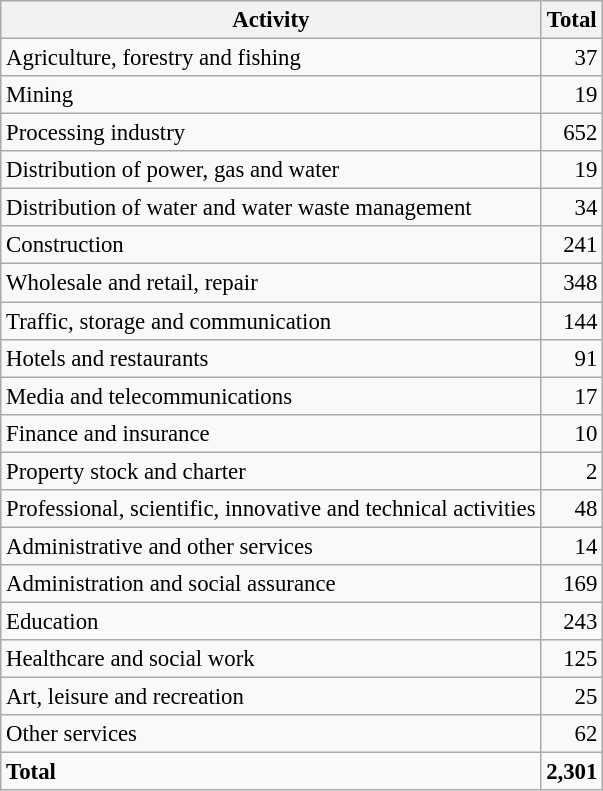<table class="wikitable sortable" style="font-size:95%;">
<tr>
<th>Activity</th>
<th>Total</th>
</tr>
<tr>
<td>Agriculture, forestry and fishing</td>
<td align="right">37</td>
</tr>
<tr>
<td>Mining</td>
<td align="right">19</td>
</tr>
<tr>
<td>Processing industry</td>
<td align="right">652</td>
</tr>
<tr>
<td>Distribution of power, gas and water</td>
<td align="right">19</td>
</tr>
<tr>
<td>Distribution of water and water waste management</td>
<td align="right">34</td>
</tr>
<tr>
<td>Construction</td>
<td align="right">241</td>
</tr>
<tr>
<td>Wholesale and retail, repair</td>
<td align="right">348</td>
</tr>
<tr>
<td>Traffic, storage and communication</td>
<td align="right">144</td>
</tr>
<tr>
<td>Hotels and restaurants</td>
<td align="right">91</td>
</tr>
<tr>
<td>Media and telecommunications</td>
<td align="right">17</td>
</tr>
<tr>
<td>Finance and insurance</td>
<td align="right">10</td>
</tr>
<tr>
<td>Property stock and charter</td>
<td align="right">2</td>
</tr>
<tr>
<td>Professional, scientific, innovative and technical activities</td>
<td align="right">48</td>
</tr>
<tr>
<td>Administrative and other services</td>
<td align="right">14</td>
</tr>
<tr>
<td>Administration and social assurance</td>
<td align="right">169</td>
</tr>
<tr>
<td>Education</td>
<td align="right">243</td>
</tr>
<tr>
<td>Healthcare and social work</td>
<td align="right">125</td>
</tr>
<tr>
<td>Art, leisure and recreation</td>
<td align="right">25</td>
</tr>
<tr>
<td>Other services</td>
<td align="right">62</td>
</tr>
<tr class="sortbottom">
<td><strong>Total</strong></td>
<td align="right"><strong>2,301</strong></td>
</tr>
</table>
